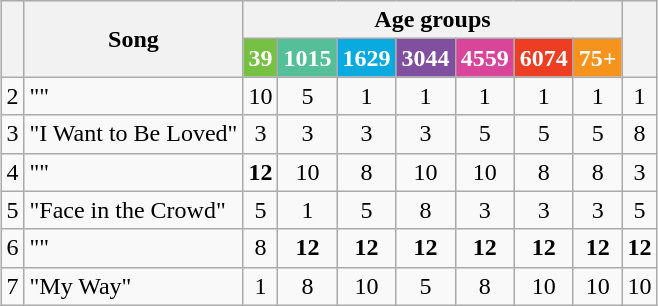<table class="wikitable" style="margin: 1em auto 1em auto; text-align:center;">
<tr>
<th rowspan="2"></th>
<th rowspan="2">Song</th>
<th colspan="7">Age groups</th>
<th rowspan="2"></th>
</tr>
<tr>
<th style="background:#76C043;color:white;">39</th>
<th style="background:#55BF9A;color:white;">1015</th>
<th style="background:#09AAE0;color:white;">1629</th>
<th style="background:#804F9F;color:white;">3044</th>
<th style="background:#D94599;color:white;">4559</th>
<th style="background:#ED3E23;color:white;">6074</th>
<th style="background:#F6931D;color:white;">75+</th>
</tr>
<tr>
<td>2</td>
<td style="text-align:left;">""</td>
<td>10</td>
<td>5</td>
<td>1</td>
<td>1</td>
<td>1</td>
<td>1</td>
<td>1</td>
<td>1</td>
</tr>
<tr>
<td>3</td>
<td style="text-align:left;">"I Want to Be Loved"</td>
<td>3</td>
<td>3</td>
<td>3</td>
<td>3</td>
<td>5</td>
<td>5</td>
<td>5</td>
<td>8</td>
</tr>
<tr>
<td>4</td>
<td style="text-align:left;">""</td>
<td><strong>12</strong></td>
<td>10</td>
<td>8</td>
<td>10</td>
<td>10</td>
<td>8</td>
<td>8</td>
<td>3</td>
</tr>
<tr>
<td>5</td>
<td style="text-align:left;">"Face in the Crowd"</td>
<td>5</td>
<td>1</td>
<td>5</td>
<td>8</td>
<td>3</td>
<td>3</td>
<td>3</td>
<td>5</td>
</tr>
<tr>
<td>6</td>
<td style="text-align:left;">""</td>
<td>8</td>
<td><strong>12</strong></td>
<td><strong>12</strong></td>
<td><strong>12</strong></td>
<td><strong>12</strong></td>
<td><strong>12</strong></td>
<td><strong>12</strong></td>
<td><strong>12</strong></td>
</tr>
<tr>
<td>7</td>
<td style="text-align:left;">"My Way"</td>
<td>1</td>
<td>8</td>
<td>10</td>
<td>5</td>
<td>8</td>
<td>10</td>
<td>10</td>
<td>10</td>
</tr>
</table>
